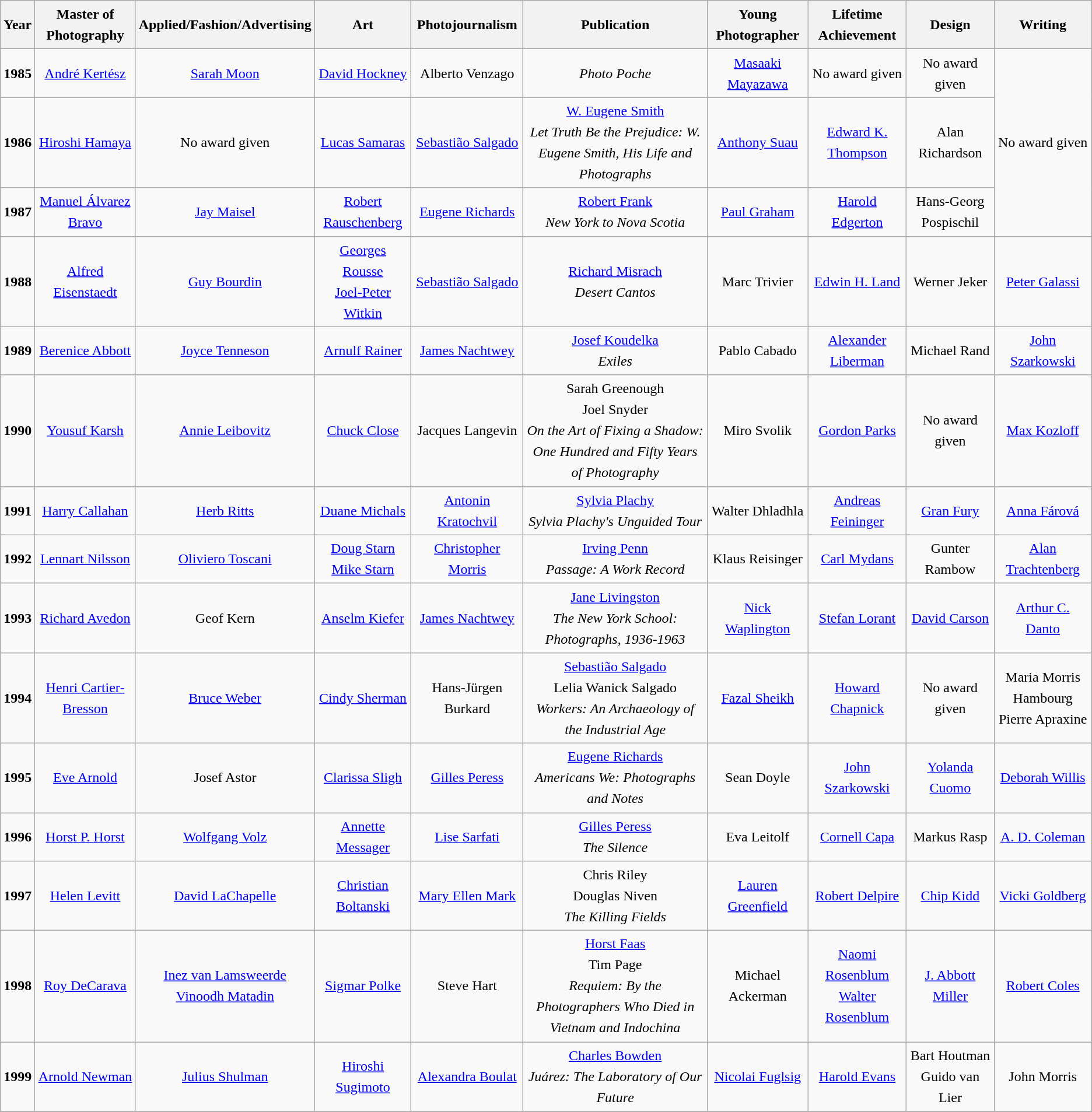<table class="wikitable sortable" style="font-size:1.00em; line-height:1.5em;">
<tr>
<th><strong>Year</strong></th>
<th><strong>Master of Photography</strong></th>
<th><strong>Applied/Fashion/Advertising</strong></th>
<th><strong>Art</strong></th>
<th><strong>Photojournalism</strong></th>
<th><strong>Publication</strong></th>
<th><strong>Young Photographer</strong></th>
<th><strong>Lifetime Achievement</strong></th>
<th><strong>Design</strong></th>
<th><strong>Writing</strong></th>
</tr>
<tr>
<td align="center" valign="middle"><strong>1985</strong></td>
<td align="center" valign="middle"><a href='#'>André Kertész</a></td>
<td align="center" valign="middle"><a href='#'>Sarah Moon</a></td>
<td align="center" valign="middle"><a href='#'>David Hockney</a></td>
<td align="center" valign="middle">Alberto Venzago</td>
<td align="center" valign="middle"><em>Photo Poche</em></td>
<td align="center" valign="middle"><a href='#'>Masaaki Mayazawa</a></td>
<td align="center" valign="middle">No award given</td>
<td align="center" valign="middle">No award given</td>
<td rowspan="3" align="center" valign="middle">No award given</td>
</tr>
<tr>
<td align="center" valign="middle"><strong>1986</strong></td>
<td align="center" valign="middle"><a href='#'>Hiroshi Hamaya</a></td>
<td align="center" valign="middle">No award given</td>
<td align="center" valign="middle"><a href='#'>Lucas Samaras</a></td>
<td align="center" valign="middle"><a href='#'>Sebastião Salgado</a></td>
<td align="center" valign="middle"><a href='#'>W. Eugene Smith</a><br><em>Let Truth Be the Prejudice: W. Eugene Smith, His Life and Photographs</em></td>
<td align="center" valign="middle"><a href='#'>Anthony Suau</a></td>
<td align="center" valign="middle"><a href='#'>Edward K. Thompson</a></td>
<td align="center" valign="middle">Alan Richardson</td>
</tr>
<tr>
<td align="center" valign="middle"><strong>1987</strong></td>
<td align="center" valign="middle"><a href='#'>Manuel Álvarez Bravo</a></td>
<td align="center" valign="middle"><a href='#'>Jay Maisel</a></td>
<td align="center" valign="middle"><a href='#'>Robert Rauschenberg</a></td>
<td align="center" valign="middle"><a href='#'>Eugene Richards</a></td>
<td align="center" valign="middle"><a href='#'>Robert Frank</a><br><em>New York to Nova Scotia</em></td>
<td align="center" valign="middle"><a href='#'>Paul Graham</a></td>
<td align="center" valign="middle"><a href='#'>Harold Edgerton</a></td>
<td align="center" valign="middle">Hans-Georg Pospischil</td>
</tr>
<tr>
<td align="center" valign="middle"><strong>1988</strong></td>
<td align="center" valign="middle"><a href='#'>Alfred Eisenstaedt</a></td>
<td align="center" valign="middle"><a href='#'>Guy Bourdin</a></td>
<td align="center" valign="middle"><a href='#'>Georges Rousse</a><br><a href='#'>Joel-Peter Witkin</a></td>
<td align="center" valign="middle"><a href='#'>Sebastião Salgado</a></td>
<td align="center" valign="middle"><a href='#'>Richard Misrach</a><br><em>Desert Cantos</em></td>
<td align="center" valign="middle">Marc Trivier</td>
<td align="center" valign="middle"><a href='#'>Edwin H. Land</a></td>
<td align="center" valign="middle">Werner Jeker</td>
<td align="center" valign="middle"><a href='#'>Peter Galassi</a></td>
</tr>
<tr>
<td align="center" valign="middle"><strong>1989</strong></td>
<td align="center" valign="middle"><a href='#'>Berenice Abbott</a></td>
<td align="center" valign="middle"><a href='#'>Joyce Tenneson</a></td>
<td align="center" valign="middle"><a href='#'>Arnulf Rainer</a></td>
<td align="center" valign="middle"><a href='#'>James Nachtwey</a></td>
<td align="center" valign="middle"><a href='#'>Josef Koudelka</a><br><em>Exiles</em></td>
<td align="center" valign="middle">Pablo Cabado</td>
<td align="center" valign="middle"><a href='#'>Alexander Liberman</a></td>
<td align="center" valign="middle">Michael Rand</td>
<td align="center" valign="middle"><a href='#'>John Szarkowski</a></td>
</tr>
<tr>
<td align="center" valign="middle"><strong>1990</strong></td>
<td align="center" valign="middle"><a href='#'>Yousuf Karsh</a></td>
<td align="center" valign="middle"><a href='#'>Annie Leibovitz</a></td>
<td align="center" valign="middle"><a href='#'>Chuck Close</a></td>
<td align="center" valign="middle">Jacques Langevin</td>
<td align="center" valign="middle">Sarah Greenough<br>Joel Snyder<br><em>On the Art of Fixing a Shadow: One Hundred and Fifty Years of Photography</em></td>
<td align="center" valign="middle">Miro Svolik</td>
<td align="center" valign="middle"><a href='#'>Gordon Parks</a></td>
<td align="center" valign="middle">No award given</td>
<td align="center" valign="middle"><a href='#'>Max Kozloff</a></td>
</tr>
<tr>
<td align="center" valign="middle"><strong>1991</strong></td>
<td align="center" valign="middle"><a href='#'>Harry Callahan</a></td>
<td align="center" valign="middle"><a href='#'>Herb Ritts</a></td>
<td align="center" valign="middle"><a href='#'>Duane Michals</a></td>
<td align="center" valign="middle"><a href='#'>Antonin Kratochvil</a></td>
<td align="center" valign="middle"><a href='#'>Sylvia Plachy</a><br><em>Sylvia Plachy's Unguided Tour</em></td>
<td align="center" valign="middle">Walter Dhladhla</td>
<td align="center" valign="middle"><a href='#'>Andreas Feininger</a></td>
<td align="center" valign="middle"><a href='#'>Gran Fury</a></td>
<td align="center" valign="middle"><a href='#'>Anna Fárová</a></td>
</tr>
<tr>
<td align="center" valign="middle"><strong>1992</strong></td>
<td align="center" valign="middle"><a href='#'>Lennart Nilsson</a></td>
<td align="center" valign="middle"><a href='#'>Oliviero Toscani</a></td>
<td align="center" valign="middle"><a href='#'>Doug Starn<br>Mike Starn</a></td>
<td align="center" valign="middle"><a href='#'>Christopher Morris</a></td>
<td align="center" valign="middle"><a href='#'>Irving Penn</a><br><em>Passage: A Work Record</em></td>
<td align="center" valign="middle">Klaus Reisinger</td>
<td align="center" valign="middle"><a href='#'>Carl Mydans</a></td>
<td align="center" valign="middle">Gunter Rambow</td>
<td align="center" valign="middle"><a href='#'>Alan Trachtenberg</a></td>
</tr>
<tr>
<td align="center" valign="middle"><strong>1993</strong></td>
<td align="center" valign="middle"><a href='#'>Richard Avedon</a></td>
<td align="center" valign="middle">Geof Kern</td>
<td align="center" valign="middle"><a href='#'>Anselm Kiefer</a></td>
<td align="center" valign="middle"><a href='#'>James Nachtwey</a></td>
<td align="center" valign="middle"><a href='#'>Jane Livingston</a><br><em>The New York School: Photographs, 1936-1963</em></td>
<td align="center" valign="middle"><a href='#'>Nick Waplington</a></td>
<td align="center" valign="middle"><a href='#'>Stefan Lorant</a></td>
<td align="center" valign="middle"><a href='#'>David Carson</a></td>
<td align="center" valign="middle"><a href='#'>Arthur C. Danto</a></td>
</tr>
<tr>
<td align="center" valign="middle"><strong>1994</strong></td>
<td align="center" valign="middle"><a href='#'>Henri Cartier-Bresson</a></td>
<td align="center" valign="middle"><a href='#'>Bruce Weber</a></td>
<td align="center" valign="middle"><a href='#'>Cindy Sherman</a></td>
<td align="center" valign="middle">Hans-Jürgen Burkard</td>
<td align="center" valign="middle"><a href='#'>Sebastião Salgado</a><br>Lelia Wanick Salgado<br><em>Workers: An Archaeology of the Industrial Age</em></td>
<td align="center" valign="middle"><a href='#'>Fazal Sheikh</a></td>
<td align="center" valign="middle"><a href='#'>Howard Chapnick</a></td>
<td align="center" valign="middle">No award given</td>
<td align="center" valign="middle">Maria Morris Hambourg<br>Pierre Apraxine</td>
</tr>
<tr>
<td align="center" valign="middle"><strong>1995</strong></td>
<td align="center" valign="middle"><a href='#'>Eve Arnold</a></td>
<td align="center" valign="middle">Josef Astor</td>
<td align="center" valign="middle"><a href='#'>Clarissa Sligh</a></td>
<td align="center" valign="middle"><a href='#'>Gilles Peress</a></td>
<td align="center" valign="middle"><a href='#'>Eugene Richards</a><br><em>Americans We: Photographs and Notes</em></td>
<td align="center" valign="middle">Sean Doyle</td>
<td align="center" valign="middle"><a href='#'>John Szarkowski</a></td>
<td align="center" valign="middle"><a href='#'>Yolanda Cuomo</a></td>
<td align="center" valign="middle"><a href='#'>Deborah Willis</a></td>
</tr>
<tr>
<td align="center" valign="middle"><strong>1996</strong></td>
<td align="center" valign="middle"><a href='#'>Horst P. Horst</a></td>
<td align="center" valign="middle"><a href='#'>Wolfgang Volz</a></td>
<td align="center" valign="middle"><a href='#'>Annette Messager</a></td>
<td align="center" valign="middle"><a href='#'>Lise Sarfati</a></td>
<td align="center" valign="middle"><a href='#'>Gilles Peress</a><br><em>The Silence</em></td>
<td align="center" valign="middle">Eva Leitolf</td>
<td align="center" valign="middle"><a href='#'>Cornell Capa</a></td>
<td align="center" valign="middle">Markus Rasp</td>
<td align="center" valign="middle"><a href='#'>A. D. Coleman</a></td>
</tr>
<tr>
<td align="center" valign="middle"><strong>1997</strong></td>
<td align="center" valign="middle"><a href='#'>Helen Levitt</a></td>
<td align="center" valign="middle"><a href='#'>David LaChapelle</a></td>
<td align="center" valign="middle"><a href='#'>Christian Boltanski</a></td>
<td align="center" valign="middle"><a href='#'>Mary Ellen Mark</a></td>
<td align="center" valign="middle">Chris Riley<br>Douglas Niven<br><em>The Killing Fields</em></td>
<td align="center" valign="middle"><a href='#'>Lauren Greenfield</a></td>
<td align="center" valign="middle"><a href='#'>Robert Delpire</a></td>
<td align="center" valign="middle"><a href='#'>Chip Kidd</a></td>
<td align="center" valign="middle"><a href='#'>Vicki Goldberg</a></td>
</tr>
<tr>
<td align="center" valign="middle"><strong>1998</strong></td>
<td align="center" valign="middle"><a href='#'>Roy DeCarava</a></td>
<td align="center" valign="middle"><a href='#'>Inez van Lamsweerde</a><br><a href='#'>Vinoodh Matadin</a></td>
<td align="center" valign="middle"><a href='#'>Sigmar Polke</a></td>
<td align="center" valign="middle">Steve Hart</td>
<td align="center" valign="middle"><a href='#'>Horst Faas</a><br>Tim Page<br><em>Requiem: By the Photographers Who Died in Vietnam and Indochina</em></td>
<td align="center" valign="middle">Michael Ackerman</td>
<td align="center" valign="middle"><a href='#'>Naomi Rosenblum</a><br><a href='#'>Walter Rosenblum</a></td>
<td align="center" valign="middle"><a href='#'>J. Abbott Miller</a></td>
<td align="center" valign="middle"><a href='#'>Robert Coles</a></td>
</tr>
<tr>
<td align="center" valign="middle"><strong>1999</strong></td>
<td align="center" valign="middle"><a href='#'>Arnold Newman</a></td>
<td align="center" valign="middle"><a href='#'>Julius Shulman</a></td>
<td align="center" valign="middle"><a href='#'>Hiroshi Sugimoto</a></td>
<td align="center" valign="middle"><a href='#'>Alexandra Boulat</a></td>
<td align="center" valign="middle"><a href='#'>Charles Bowden</a><br><em>Juárez: The Laboratory of Our Future</em></td>
<td align="center" valign="middle"><a href='#'>Nicolai Fuglsig</a></td>
<td align="center" valign="middle"><a href='#'>Harold Evans</a></td>
<td align="center" valign="middle">Bart Houtman<br>Guido van Lier</td>
<td align="center" valign="middle">John Morris</td>
</tr>
<tr>
</tr>
</table>
